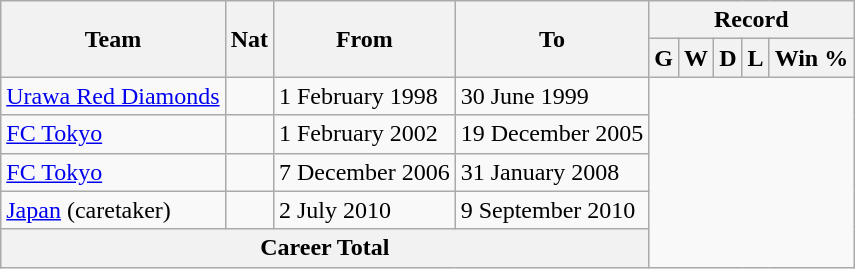<table class="wikitable" style="text-align: center">
<tr>
<th rowspan="2">Team</th>
<th rowspan="2">Nat</th>
<th rowspan="2">From</th>
<th rowspan="2">To</th>
<th colspan="9">Record</th>
</tr>
<tr>
<th>G</th>
<th>W</th>
<th>D</th>
<th>L</th>
<th>Win %</th>
</tr>
<tr>
<td align=left><a href='#'>Urawa Red Diamonds</a></td>
<td></td>
<td align=left>1 February 1998</td>
<td align=left>30 June 1999<br></td>
</tr>
<tr>
<td align=left><a href='#'>FC Tokyo</a></td>
<td></td>
<td align=left>1 February 2002</td>
<td align=left>19 December 2005<br></td>
</tr>
<tr>
<td align=left><a href='#'>FC Tokyo</a></td>
<td></td>
<td align=left>7 December 2006</td>
<td align=left>31 January 2008<br></td>
</tr>
<tr>
<td align=left><a href='#'>Japan</a> (caretaker)</td>
<td></td>
<td align=left>2 July 2010</td>
<td align=left>9 September 2010<br></td>
</tr>
<tr>
<th colspan="4">Career Total<br></th>
</tr>
</table>
